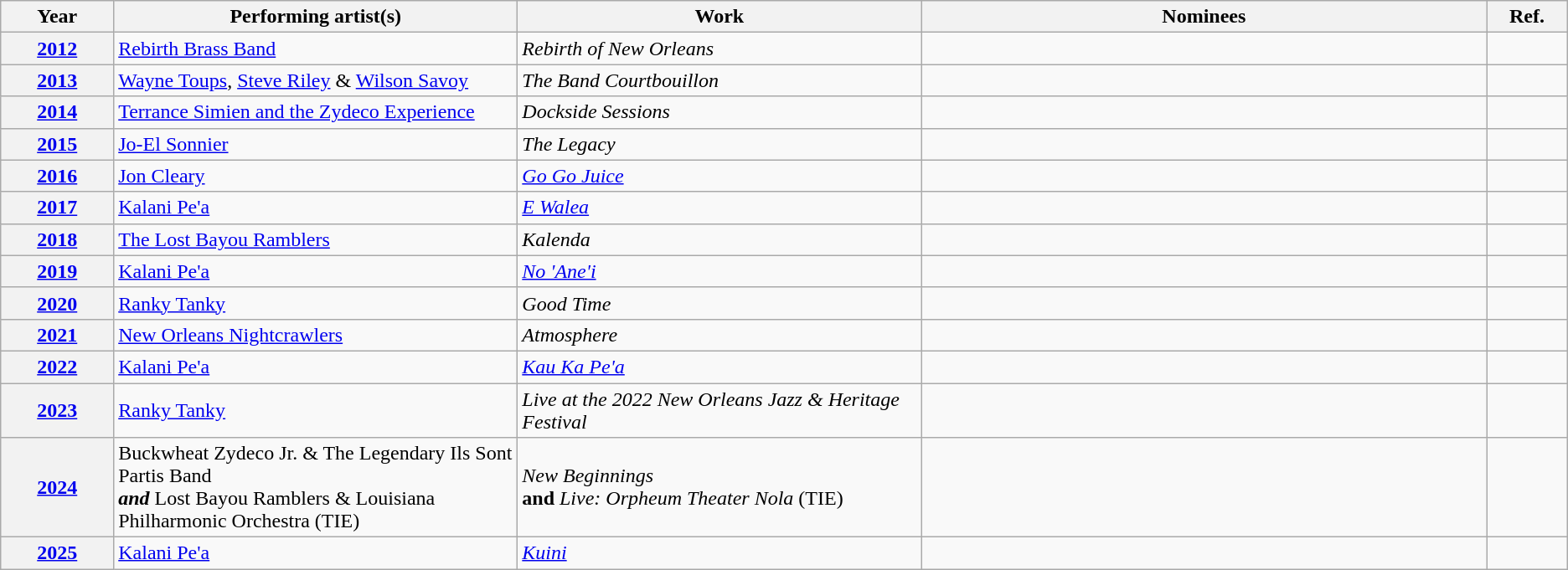<table class="wikitable">
<tr>
<th width="7%">Year</th>
<th width="25%">Performing artist(s)</th>
<th width="25%">Work</th>
<th width="35%" class=unsortable>Nominees</th>
<th width="5%" class=unsortable>Ref.</th>
</tr>
<tr>
<th scope="row" style="text-align:center;"><a href='#'>2012</a></th>
<td><a href='#'>Rebirth Brass Band</a></td>
<td><em>Rebirth of New Orleans</em></td>
<td></td>
<td align="center"></td>
</tr>
<tr>
<th scope="row" style="text-align:center;"><a href='#'>2013</a></th>
<td><a href='#'>Wayne Toups</a>, <a href='#'>Steve Riley</a> & <a href='#'>Wilson Savoy</a></td>
<td><em>The Band Courtbouillon</em></td>
<td></td>
<td align="center"></td>
</tr>
<tr>
<th scope="row" style="text-align:center;"><a href='#'>2014</a></th>
<td><a href='#'>Terrance Simien and the Zydeco Experience</a></td>
<td><em>Dockside Sessions</em></td>
<td></td>
<td align="center"></td>
</tr>
<tr>
<th scope="row" style="text-align:center;"><a href='#'>2015</a></th>
<td><a href='#'>Jo-El Sonnier</a></td>
<td><em>The Legacy</em></td>
<td></td>
<td align="center"></td>
</tr>
<tr>
<th scope="row" style="text-align:center;"><a href='#'>2016</a></th>
<td><a href='#'>Jon Cleary</a></td>
<td><em><a href='#'>Go Go Juice</a></em></td>
<td></td>
<td align="center"></td>
</tr>
<tr>
<th scope="row" style="text-align:center;"><a href='#'>2017</a></th>
<td><a href='#'>Kalani Pe'a</a></td>
<td><em><a href='#'>E Walea</a></em></td>
<td></td>
<td align="center"></td>
</tr>
<tr>
<th scope="row" style="text-align:center;"><a href='#'>2018</a></th>
<td><a href='#'>The Lost Bayou Ramblers</a></td>
<td><em>Kalenda</em></td>
<td></td>
<td align="center"></td>
</tr>
<tr>
<th scope="row" style="text-align:center;"><a href='#'>2019</a></th>
<td><a href='#'>Kalani Pe'a</a></td>
<td><em><a href='#'>No 'Ane'i</a></em></td>
<td></td>
<td align="center"></td>
</tr>
<tr>
<th scope="row" style="text-align:center;"><a href='#'>2020</a></th>
<td><a href='#'>Ranky Tanky</a></td>
<td><em>Good Time</em></td>
<td></td>
<td align="center"></td>
</tr>
<tr>
<th scope="row" style="text-align:center;"><a href='#'>2021</a></th>
<td><a href='#'>New Orleans Nightcrawlers</a></td>
<td><em>Atmosphere</em></td>
<td></td>
<td align="center"></td>
</tr>
<tr>
<th scope="row" style="text-align:center;"><a href='#'>2022</a></th>
<td><a href='#'>Kalani Pe'a</a></td>
<td><em><a href='#'>Kau Ka Pe'a</a></em></td>
<td></td>
<td align="center"></td>
</tr>
<tr>
<th scope="row" style="text-align:center;"><a href='#'>2023</a></th>
<td><a href='#'>Ranky Tanky</a></td>
<td><em>Live at the 2022 New Orleans Jazz & Heritage Festival</em></td>
<td></td>
<td align="center"></td>
</tr>
<tr>
<th><a href='#'>2024</a></th>
<td>Buckwheat Zydeco Jr. & The Legendary Ils Sont Partis Band<br><strong><em>and</em></strong>
Lost Bayou Ramblers & Louisiana Philharmonic Orchestra
(TIE)</td>
<td><em>New Beginnings</em><br><strong>and</strong>
<em>Live: Orpheum Theater Nola</em>
(TIE)</td>
<td></td>
<td align="center"></td>
</tr>
<tr>
<th scope="row" style="text-align:center;"><a href='#'>2025</a></th>
<td><a href='#'>Kalani Pe'a</a></td>
<td><em><a href='#'>Kuini</a></em></td>
<td></td>
<td align="center"></td>
</tr>
</table>
